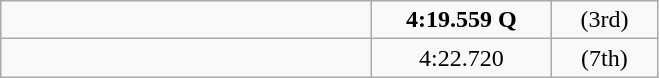<table class="wikitable" style="text-align:center;">
<tr>
<td style="width:15em" align=left></td>
<td style="width:7em;"><strong>4:19.559 Q</strong></td>
<td style="width:4em;">(3rd)</td>
</tr>
<tr>
<td align=left></td>
<td>4:22.720</td>
<td>(7th)</td>
</tr>
</table>
